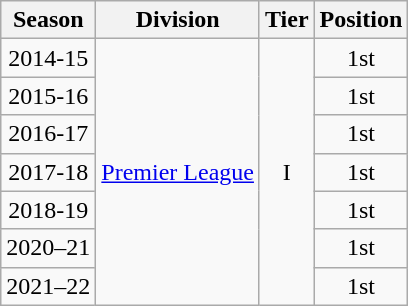<table class="wikitable">
<tr>
<th>Season</th>
<th>Division</th>
<th>Tier</th>
<th>Position</th>
</tr>
<tr align="center">
<td>2014-15</td>
<td rowspan=7 align="center"><a href='#'>Premier League</a></td>
<td rowspan=7 align="center">I</td>
<td>1st</td>
</tr>
<tr align="center">
<td>2015-16</td>
<td>1st</td>
</tr>
<tr align="center">
<td>2016-17</td>
<td>1st</td>
</tr>
<tr align="center">
<td>2017-18</td>
<td>1st</td>
</tr>
<tr align="center">
<td>2018-19</td>
<td>1st</td>
</tr>
<tr align="center">
<td>2020–21</td>
<td>1st</td>
</tr>
<tr align="center">
<td>2021–22</td>
<td>1st</td>
</tr>
</table>
